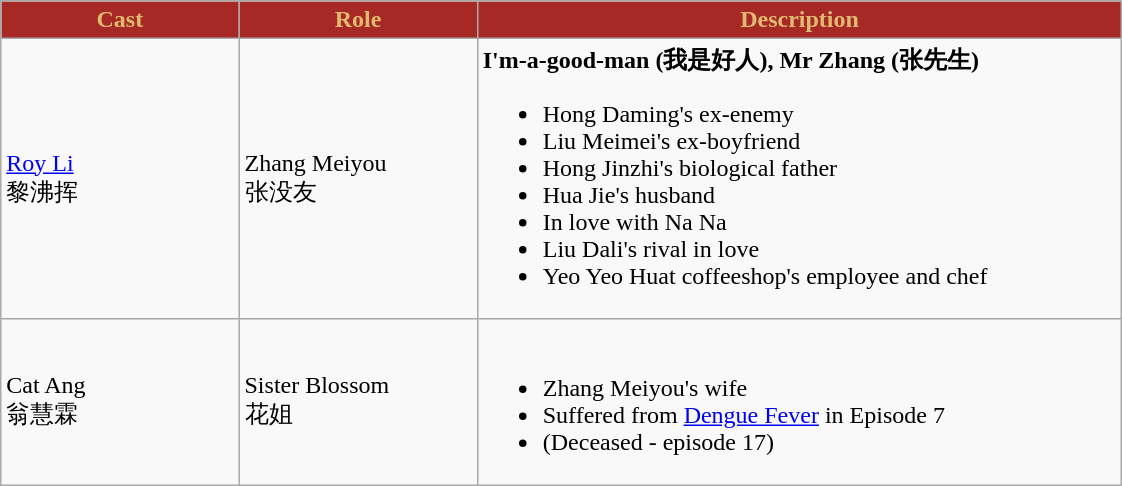<table class="wikitable">
<tr>
<th style="background:#A62925; color:#e1b971;width:17%">Cast</th>
<th style="background:#A62925; color:#e1b971;width:17%">Role</th>
<th style="background:#A62925; color:#e1b971;width:46%">Description</th>
</tr>
<tr>
<td><a href='#'>Roy Li</a><br>黎沸挥</td>
<td>Zhang Meiyou <br> 张没友</td>
<td><strong>I'm-a-good-man (我是好人), Mr Zhang (张先生)</strong><br><ul><li>Hong Daming's ex-enemy</li><li>Liu Meimei's ex-boyfriend</li><li>Hong Jinzhi's biological father</li><li>Hua Jie's husband</li><li>In love with Na Na</li><li>Liu Dali's rival in love</li><li>Yeo Yeo Huat coffeeshop's employee and chef</li></ul></td>
</tr>
<tr>
<td>Cat Ang<br>翁慧霖</td>
<td>Sister Blossom <br> 花姐</td>
<td><br><ul><li>Zhang Meiyou's wife</li><li>Suffered from <a href='#'>Dengue Fever</a> in Episode 7</li><li>(Deceased - episode 17)</li></ul></td>
</tr>
</table>
